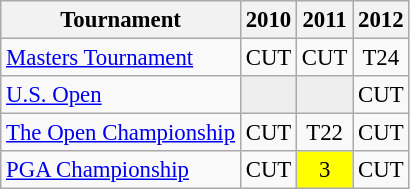<table class="wikitable" style="font-size:95%;text-align:center;">
<tr>
<th>Tournament</th>
<th>2010</th>
<th>2011</th>
<th>2012</th>
</tr>
<tr>
<td align=left><a href='#'>Masters Tournament</a></td>
<td>CUT</td>
<td>CUT</td>
<td>T24</td>
</tr>
<tr>
<td align=left><a href='#'>U.S. Open</a></td>
<td style="background:#eeeeee;"></td>
<td style="background:#eeeeee;"></td>
<td>CUT</td>
</tr>
<tr>
<td align=left><a href='#'>The Open Championship</a></td>
<td>CUT</td>
<td>T22</td>
<td>CUT</td>
</tr>
<tr>
<td align=left><a href='#'>PGA Championship</a></td>
<td>CUT</td>
<td style="background:yellow;">3</td>
<td>CUT</td>
</tr>
</table>
